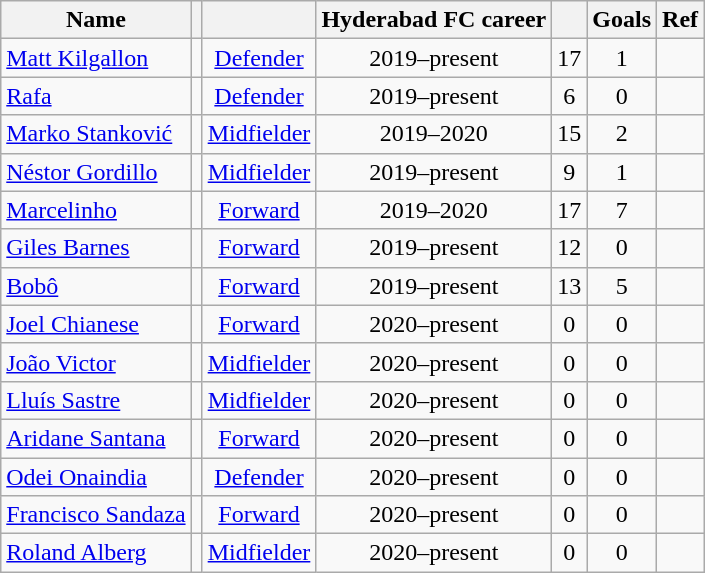<table class="wikitable sortable" style="text-align:center;">
<tr>
<th>Name</th>
<th></th>
<th></th>
<th>Hyderabad FC career</th>
<th data-sort-type="number"></th>
<th data-sort-type="number">Goals</th>
<th class="unsortable">Ref</th>
</tr>
<tr>
<td align="left"><a href='#'>Matt Kilgallon</a></td>
<td></td>
<td data-sort-value=3><a href='#'>Defender</a></td>
<td>2019–present</td>
<td>17</td>
<td>1</td>
<td></td>
</tr>
<tr>
<td align="left"><a href='#'>Rafa</a></td>
<td></td>
<td data-sort-value=3><a href='#'>Defender</a></td>
<td>2019–present</td>
<td>6</td>
<td>0</td>
<td></td>
</tr>
<tr>
<td align="left"><a href='#'>Marko Stanković</a></td>
<td></td>
<td data-sort-value=3><a href='#'>Midfielder</a></td>
<td>2019–2020</td>
<td>15</td>
<td>2</td>
<td></td>
</tr>
<tr>
<td align="left"><a href='#'>Néstor Gordillo</a></td>
<td></td>
<td data-sort-value=3><a href='#'>Midfielder</a></td>
<td>2019–present</td>
<td>9</td>
<td>1</td>
<td></td>
</tr>
<tr>
<td align="left"><a href='#'>Marcelinho</a></td>
<td></td>
<td data-sort-value=3><a href='#'>Forward</a></td>
<td>2019–2020</td>
<td>17</td>
<td>7</td>
<td></td>
</tr>
<tr>
<td align="left"><a href='#'>Giles Barnes</a></td>
<td></td>
<td data-sort-value=3><a href='#'>Forward</a></td>
<td>2019–present</td>
<td>12</td>
<td>0</td>
<td></td>
</tr>
<tr>
<td align="left"><a href='#'>Bobô</a></td>
<td></td>
<td data-sort-value=3><a href='#'>Forward</a></td>
<td>2019–present</td>
<td>13</td>
<td>5</td>
<td></td>
</tr>
<tr>
<td align="left"><a href='#'>Joel Chianese</a></td>
<td></td>
<td data-sort-value=3><a href='#'>Forward</a></td>
<td>2020–present</td>
<td>0</td>
<td>0</td>
<td></td>
</tr>
<tr>
<td align="left"><a href='#'>João Victor</a></td>
<td></td>
<td data-sort-value=3><a href='#'>Midfielder</a></td>
<td>2020–present</td>
<td>0</td>
<td>0</td>
<td></td>
</tr>
<tr>
<td align="left"><a href='#'>Lluís Sastre</a></td>
<td></td>
<td data-sort-value=3><a href='#'>Midfielder</a></td>
<td>2020–present</td>
<td>0</td>
<td>0</td>
<td></td>
</tr>
<tr>
<td align="left"><a href='#'>Aridane Santana</a></td>
<td></td>
<td data-sort-value=3><a href='#'>Forward</a></td>
<td>2020–present</td>
<td>0</td>
<td>0</td>
<td></td>
</tr>
<tr>
<td align="left"><a href='#'>Odei Onaindia</a></td>
<td></td>
<td data-sort-value=3><a href='#'>Defender</a></td>
<td>2020–present</td>
<td>0</td>
<td>0</td>
<td></td>
</tr>
<tr>
<td align="left"><a href='#'>Francisco Sandaza</a></td>
<td></td>
<td data-sort-value=3><a href='#'>Forward</a></td>
<td>2020–present</td>
<td>0</td>
<td>0</td>
<td></td>
</tr>
<tr>
<td align="left"><a href='#'>Roland Alberg</a></td>
<td></td>
<td data-sort-value=3><a href='#'>Midfielder</a></td>
<td>2020–present</td>
<td>0</td>
<td>0</td>
<td></td>
</tr>
</table>
